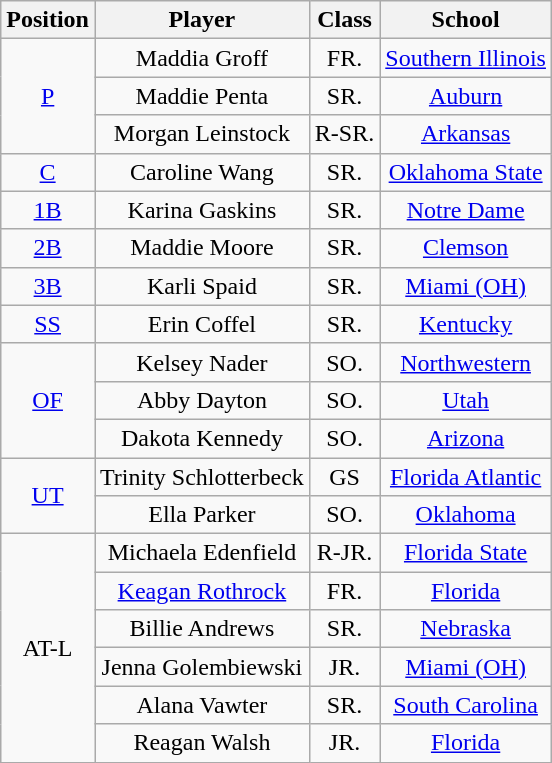<table class="wikitable">
<tr>
<th>Position</th>
<th>Player</th>
<th>Class</th>
<th>School</th>
</tr>
<tr align=center>
<td rowspan=3><a href='#'>P</a></td>
<td>Maddia Groff</td>
<td>FR.</td>
<td><a href='#'>Southern Illinois</a></td>
</tr>
<tr align=center>
<td>Maddie Penta</td>
<td>SR.</td>
<td><a href='#'>Auburn</a></td>
</tr>
<tr align=center>
<td>Morgan Leinstock</td>
<td>R-SR.</td>
<td><a href='#'>Arkansas</a></td>
</tr>
<tr align=center>
<td rowspan=1><a href='#'>C</a></td>
<td>Caroline Wang</td>
<td>SR.</td>
<td><a href='#'>Oklahoma State</a></td>
</tr>
<tr align=center>
<td rowspan=1><a href='#'>1B</a></td>
<td>Karina Gaskins</td>
<td>SR.</td>
<td><a href='#'>Notre Dame</a></td>
</tr>
<tr align=center>
<td rowspan=1><a href='#'>2B</a></td>
<td>Maddie Moore</td>
<td>SR.</td>
<td><a href='#'>Clemson</a></td>
</tr>
<tr align=center>
<td rowspan=1><a href='#'>3B</a></td>
<td>Karli Spaid</td>
<td>SR.</td>
<td><a href='#'>Miami (OH)</a></td>
</tr>
<tr align=center>
<td rowspan=1><a href='#'>SS</a></td>
<td>Erin Coffel</td>
<td>SR.</td>
<td><a href='#'>Kentucky</a></td>
</tr>
<tr align=center>
<td rowspan=3><a href='#'>OF</a></td>
<td>Kelsey Nader</td>
<td>SO.</td>
<td><a href='#'>Northwestern</a></td>
</tr>
<tr align=center>
<td>Abby Dayton</td>
<td>SO.</td>
<td><a href='#'>Utah</a></td>
</tr>
<tr align=center>
<td>Dakota Kennedy</td>
<td>SO.</td>
<td><a href='#'>Arizona</a></td>
</tr>
<tr align=center>
<td rowspan=2><a href='#'>UT</a></td>
<td>Trinity Schlotterbeck</td>
<td>GS</td>
<td><a href='#'>Florida Atlantic</a></td>
</tr>
<tr align=center>
<td>Ella Parker</td>
<td>SO.</td>
<td><a href='#'>Oklahoma</a></td>
</tr>
<tr align=center>
<td rowspan=6>AT-L</td>
<td>Michaela Edenfield</td>
<td>R-JR.</td>
<td><a href='#'>Florida State</a></td>
</tr>
<tr align=center>
<td><a href='#'>Keagan Rothrock</a></td>
<td>FR.</td>
<td><a href='#'>Florida</a></td>
</tr>
<tr align=center>
<td>Billie Andrews</td>
<td>SR.</td>
<td><a href='#'>Nebraska</a></td>
</tr>
<tr align=center>
<td>Jenna Golembiewski</td>
<td>JR.</td>
<td><a href='#'>Miami (OH)</a></td>
</tr>
<tr align=center>
<td>Alana Vawter</td>
<td>SR.</td>
<td><a href='#'>South Carolina</a></td>
</tr>
<tr align=center>
<td>Reagan Walsh</td>
<td>JR.</td>
<td><a href='#'>Florida</a></td>
</tr>
</table>
